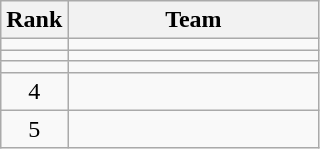<table class="wikitable" style="text-align: center;">
<tr>
<th width=35>Rank</th>
<th width=160>Team</th>
</tr>
<tr>
<td></td>
<td align="left"></td>
</tr>
<tr>
<td></td>
<td align="left"></td>
</tr>
<tr>
<td></td>
<td align="left"></td>
</tr>
<tr>
<td>4</td>
<td align="left"></td>
</tr>
<tr>
<td>5</td>
<td align="left"></td>
</tr>
</table>
